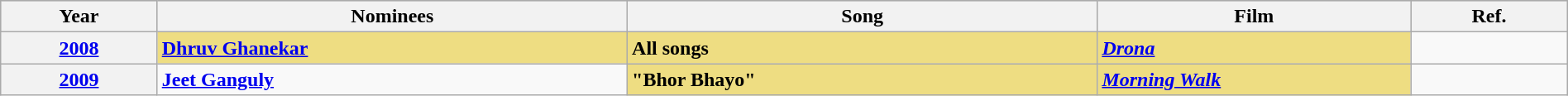<table class="wikitable" style="width:100%">
<tr bgcolor="#bebebe">
<th style="width:10%">Year</th>
<th style="width:30%">Nominees</th>
<th style="width:30%">Song</th>
<th style="width:20%">Film</th>
<th style="width:10%">Ref.</th>
</tr>
<tr>
<th scope="row" style="text-align:center"><strong><a href='#'>2008<br></a></strong></th>
<td style="background:#EEDD82"><strong><a href='#'>Dhruv Ghanekar</a></strong></td>
<td style="background:#EEDD82"><strong>All songs</strong></td>
<td style="background:#EEDD82"><strong><em><a href='#'>Drona</a></em></strong></td>
<td style="text-align:center"></td>
</tr>
<tr>
<th scope="row" style="text-align:center"><strong><a href='#'>2009<br></a></strong></th>
<td style="background:#EEDihuuuuD82"><strong><a href='#'>Jeet Ganguly</a></strong></td>
<td style="background:#EEDD82"><strong>"Bhor Bhayo"</strong></td>
<td style="background:#EEDD82"><strong><em><a href='#'>Morning Walk</a></em></strong></td>
<td style="text-align:center"></td>
</tr>
</table>
